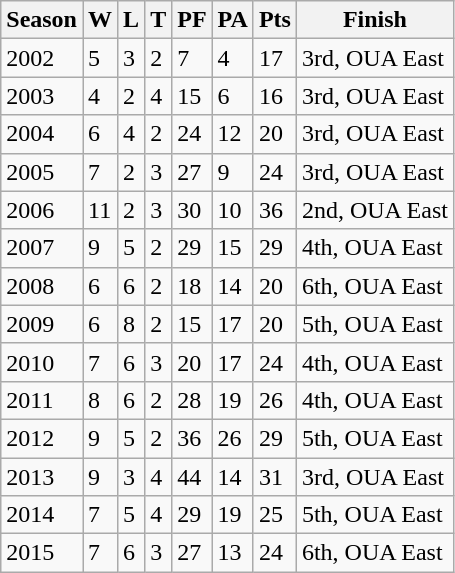<table class="wikitable">
<tr>
<th>Season</th>
<th>W</th>
<th>L</th>
<th>T</th>
<th>PF</th>
<th>PA</th>
<th>Pts</th>
<th>Finish</th>
</tr>
<tr>
<td>2002</td>
<td>5</td>
<td>3</td>
<td>2</td>
<td>7</td>
<td>4</td>
<td>17</td>
<td>3rd, OUA East</td>
</tr>
<tr>
<td>2003</td>
<td>4</td>
<td>2</td>
<td>4</td>
<td>15</td>
<td>6</td>
<td>16</td>
<td>3rd, OUA East</td>
</tr>
<tr>
<td>2004</td>
<td>6</td>
<td>4</td>
<td>2</td>
<td>24</td>
<td>12</td>
<td>20</td>
<td>3rd, OUA East</td>
</tr>
<tr>
<td>2005</td>
<td>7</td>
<td>2</td>
<td>3</td>
<td>27</td>
<td>9</td>
<td>24</td>
<td>3rd, OUA East</td>
</tr>
<tr>
<td>2006</td>
<td>11</td>
<td>2</td>
<td>3</td>
<td>30</td>
<td>10</td>
<td>36</td>
<td>2nd, OUA East</td>
</tr>
<tr>
<td>2007</td>
<td>9</td>
<td>5</td>
<td>2</td>
<td>29</td>
<td>15</td>
<td>29</td>
<td>4th, OUA East</td>
</tr>
<tr>
<td>2008</td>
<td>6</td>
<td>6</td>
<td>2</td>
<td>18</td>
<td>14</td>
<td>20</td>
<td>6th, OUA East</td>
</tr>
<tr>
<td>2009</td>
<td>6</td>
<td>8</td>
<td>2</td>
<td>15</td>
<td>17</td>
<td>20</td>
<td>5th, OUA East</td>
</tr>
<tr>
<td>2010</td>
<td>7</td>
<td>6</td>
<td>3</td>
<td>20</td>
<td>17</td>
<td>24</td>
<td>4th, OUA East</td>
</tr>
<tr>
<td>2011</td>
<td>8</td>
<td>6</td>
<td>2</td>
<td>28</td>
<td>19</td>
<td>26</td>
<td>4th, OUA East</td>
</tr>
<tr>
<td>2012</td>
<td>9</td>
<td>5</td>
<td>2</td>
<td>36</td>
<td>26</td>
<td>29</td>
<td>5th, OUA East</td>
</tr>
<tr>
<td>2013</td>
<td>9</td>
<td>3</td>
<td>4</td>
<td>44</td>
<td>14</td>
<td>31</td>
<td>3rd, OUA East</td>
</tr>
<tr>
<td>2014</td>
<td>7</td>
<td>5</td>
<td>4</td>
<td>29</td>
<td>19</td>
<td>25</td>
<td>5th, OUA East</td>
</tr>
<tr>
<td>2015</td>
<td>7</td>
<td>6</td>
<td>3</td>
<td>27</td>
<td>13</td>
<td>24</td>
<td>6th, OUA East</td>
</tr>
</table>
